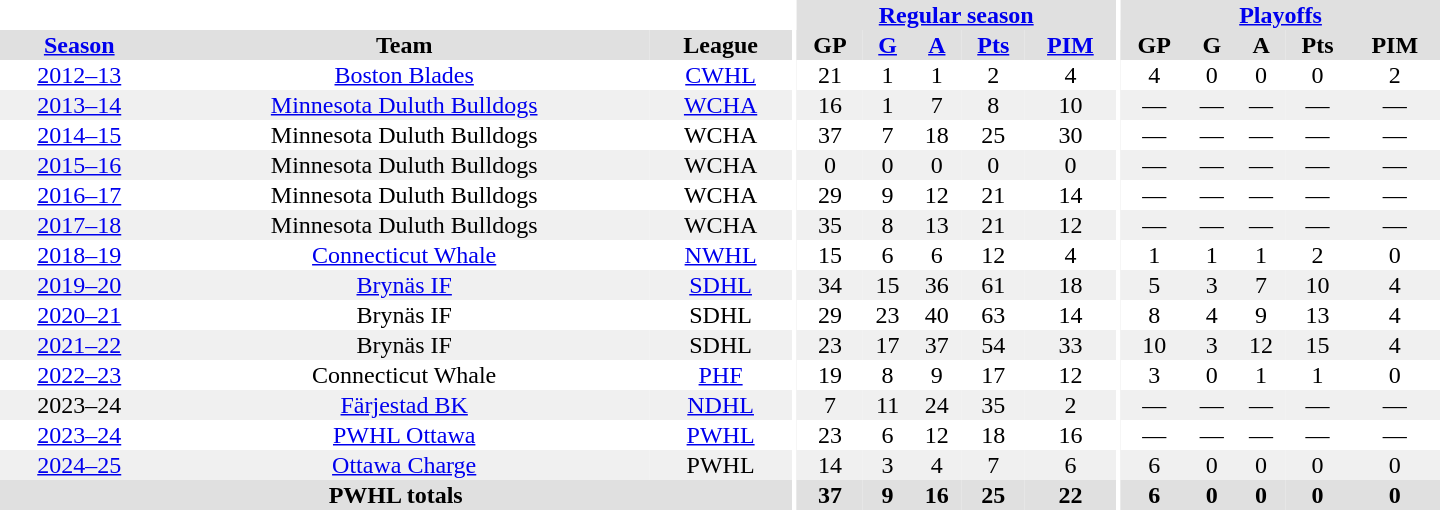<table border="0" cellpadding="1" cellspacing="0" style="text-align:center; width:60em">
<tr bgcolor="#e0e0e0">
<th colspan="3" bgcolor="#ffffff"></th>
<th rowspan="100" bgcolor="#ffffff"></th>
<th colspan="5"><a href='#'>Regular season</a></th>
<th rowspan="100" bgcolor="#ffffff"></th>
<th colspan="5"><a href='#'>Playoffs</a></th>
</tr>
<tr bgcolor="#e0e0e0">
<th><a href='#'>Season</a></th>
<th>Team</th>
<th>League</th>
<th>GP</th>
<th><a href='#'>G</a></th>
<th><a href='#'>A</a></th>
<th><a href='#'>Pts</a></th>
<th><a href='#'>PIM</a></th>
<th>GP</th>
<th>G</th>
<th>A</th>
<th>Pts</th>
<th>PIM</th>
</tr>
<tr>
<td><a href='#'>2012–13</a></td>
<td><a href='#'>Boston Blades</a></td>
<td><a href='#'>CWHL</a></td>
<td>21</td>
<td>1</td>
<td>1</td>
<td>2</td>
<td>4</td>
<td>4</td>
<td>0</td>
<td>0</td>
<td>0</td>
<td>2</td>
</tr>
<tr bgcolor="#f0f0f0">
<td><a href='#'>2013–14</a></td>
<td><a href='#'>Minnesota Duluth Bulldogs</a></td>
<td><a href='#'>WCHA</a></td>
<td>16</td>
<td>1</td>
<td>7</td>
<td>8</td>
<td>10</td>
<td>—</td>
<td>—</td>
<td>—</td>
<td>—</td>
<td>—</td>
</tr>
<tr>
<td><a href='#'>2014–15</a></td>
<td>Minnesota Duluth Bulldogs</td>
<td>WCHA</td>
<td>37</td>
<td>7</td>
<td>18</td>
<td>25</td>
<td>30</td>
<td>—</td>
<td>—</td>
<td>—</td>
<td>—</td>
<td>—</td>
</tr>
<tr bgcolor="#f0f0f0">
<td><a href='#'>2015–16</a></td>
<td>Minnesota Duluth Bulldogs</td>
<td>WCHA</td>
<td>0</td>
<td>0</td>
<td>0</td>
<td>0</td>
<td>0</td>
<td>—</td>
<td>—</td>
<td>—</td>
<td>—</td>
<td>—</td>
</tr>
<tr>
<td><a href='#'>2016–17</a></td>
<td>Minnesota Duluth Bulldogs</td>
<td>WCHA</td>
<td>29</td>
<td>9</td>
<td>12</td>
<td>21</td>
<td>14</td>
<td>—</td>
<td>—</td>
<td>—</td>
<td>—</td>
<td>—</td>
</tr>
<tr bgcolor="#f0f0f0">
<td><a href='#'>2017–18</a></td>
<td>Minnesota Duluth Bulldogs</td>
<td>WCHA</td>
<td>35</td>
<td>8</td>
<td>13</td>
<td>21</td>
<td>12</td>
<td>—</td>
<td>—</td>
<td>—</td>
<td>—</td>
<td>—</td>
</tr>
<tr>
<td><a href='#'>2018–19</a></td>
<td><a href='#'>Connecticut Whale</a></td>
<td><a href='#'>NWHL</a></td>
<td>15</td>
<td>6</td>
<td>6</td>
<td>12</td>
<td>4</td>
<td>1</td>
<td>1</td>
<td>1</td>
<td>2</td>
<td>0</td>
</tr>
<tr bgcolor="#f0f0f0">
<td><a href='#'>2019–20</a></td>
<td><a href='#'>Brynäs IF</a></td>
<td><a href='#'>SDHL</a></td>
<td>34</td>
<td>15</td>
<td>36</td>
<td>61</td>
<td>18</td>
<td>5</td>
<td>3</td>
<td>7</td>
<td>10</td>
<td>4</td>
</tr>
<tr>
<td><a href='#'>2020–21</a></td>
<td>Brynäs IF</td>
<td>SDHL</td>
<td>29</td>
<td>23</td>
<td>40</td>
<td>63</td>
<td>14</td>
<td>8</td>
<td>4</td>
<td>9</td>
<td>13</td>
<td>4</td>
</tr>
<tr bgcolor="#f0f0f0">
<td><a href='#'>2021–22</a></td>
<td>Brynäs IF</td>
<td>SDHL</td>
<td>23</td>
<td>17</td>
<td>37</td>
<td>54</td>
<td>33</td>
<td>10</td>
<td>3</td>
<td>12</td>
<td>15</td>
<td>4</td>
</tr>
<tr>
<td><a href='#'>2022–23</a></td>
<td>Connecticut Whale</td>
<td><a href='#'>PHF</a></td>
<td>19</td>
<td>8</td>
<td>9</td>
<td>17</td>
<td>12</td>
<td>3</td>
<td>0</td>
<td>1</td>
<td>1</td>
<td>0</td>
</tr>
<tr bgcolor="#f0f0f0">
<td>2023–24</td>
<td><a href='#'>Färjestad BK</a></td>
<td><a href='#'>NDHL</a></td>
<td>7</td>
<td>11</td>
<td>24</td>
<td>35</td>
<td>2</td>
<td>—</td>
<td>—</td>
<td>—</td>
<td>—</td>
<td>—</td>
</tr>
<tr>
<td><a href='#'>2023–24</a></td>
<td><a href='#'>PWHL Ottawa</a></td>
<td><a href='#'>PWHL</a></td>
<td>23</td>
<td>6</td>
<td>12</td>
<td>18</td>
<td>16</td>
<td>—</td>
<td>—</td>
<td>—</td>
<td>—</td>
<td>—</td>
</tr>
<tr bgcolor="#f0f0f0">
<td><a href='#'>2024–25</a></td>
<td><a href='#'>Ottawa Charge</a></td>
<td>PWHL</td>
<td>14</td>
<td>3</td>
<td>4</td>
<td>7</td>
<td>6</td>
<td>6</td>
<td>0</td>
<td>0</td>
<td>0</td>
<td>0</td>
</tr>
<tr bgcolor="#e0e0e0">
<th colspan="3">PWHL totals</th>
<th>37</th>
<th>9</th>
<th>16</th>
<th>25</th>
<th>22</th>
<th>6</th>
<th>0</th>
<th>0</th>
<th>0</th>
<th>0</th>
</tr>
</table>
